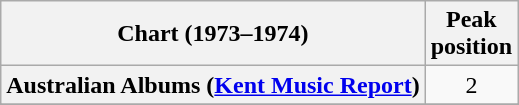<table class="wikitable sortable plainrowheaders">
<tr>
<th scope="col">Chart (1973–1974)</th>
<th scope="col">Peak<br>position</th>
</tr>
<tr>
<th scope="row">Australian Albums (<a href='#'>Kent Music Report</a>)</th>
<td align="center">2</td>
</tr>
<tr>
</tr>
<tr>
</tr>
<tr>
</tr>
<tr>
</tr>
</table>
